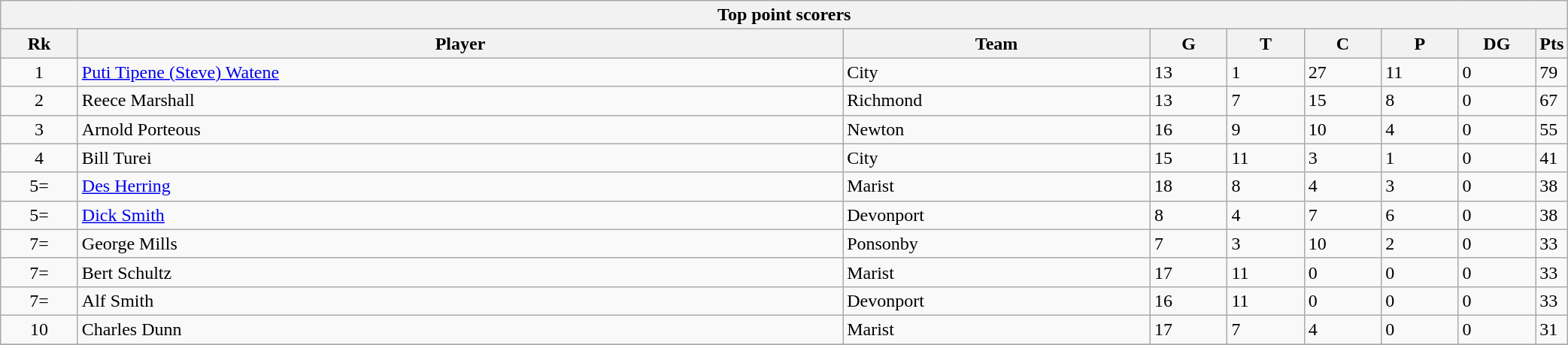<table class="wikitable collapsible sortable" style="text-align:left; font-size:100%; width:110%;">
<tr>
<th colspan="100%">Top point scorers</th>
</tr>
<tr>
<th style="width:5%;">Rk</th>
<th style="width:50%;">Player</th>
<th style="width:20%;">Team</th>
<th style="width:5%;">G</th>
<th style="width:5%;">T</th>
<th style="width:5%;">C</th>
<th style="width:5%;">P</th>
<th style="width:5%;">DG</th>
<th style="width:10%;">Pts<br></th>
</tr>
<tr>
<td style="text-align:center;">1</td>
<td><a href='#'>Puti Tipene (Steve) Watene</a></td>
<td>City</td>
<td>13</td>
<td>1</td>
<td>27</td>
<td>11</td>
<td>0</td>
<td>79</td>
</tr>
<tr>
<td style="text-align:center;">2</td>
<td>Reece Marshall</td>
<td>Richmond</td>
<td>13</td>
<td>7</td>
<td>15</td>
<td>8</td>
<td>0</td>
<td>67</td>
</tr>
<tr>
<td style="text-align:center;">3</td>
<td>Arnold Porteous</td>
<td>Newton</td>
<td>16</td>
<td>9</td>
<td>10</td>
<td>4</td>
<td>0</td>
<td>55</td>
</tr>
<tr>
<td style="text-align:center;">4</td>
<td>Bill Turei</td>
<td>City</td>
<td>15</td>
<td>11</td>
<td>3</td>
<td>1</td>
<td>0</td>
<td>41</td>
</tr>
<tr>
<td style="text-align:center;">5=</td>
<td><a href='#'>Des Herring</a></td>
<td>Marist</td>
<td>18</td>
<td>8</td>
<td>4</td>
<td>3</td>
<td>0</td>
<td>38</td>
</tr>
<tr>
<td style="text-align:center;">5=</td>
<td><a href='#'>Dick Smith</a></td>
<td>Devonport</td>
<td>8</td>
<td>4</td>
<td>7</td>
<td>6</td>
<td>0</td>
<td>38</td>
</tr>
<tr>
<td style="text-align:center;">7=</td>
<td>George Mills</td>
<td>Ponsonby</td>
<td>7</td>
<td>3</td>
<td>10</td>
<td>2</td>
<td>0</td>
<td>33</td>
</tr>
<tr>
<td style="text-align:center;">7=</td>
<td>Bert Schultz</td>
<td>Marist</td>
<td>17</td>
<td>11</td>
<td>0</td>
<td>0</td>
<td>0</td>
<td>33</td>
</tr>
<tr>
<td style="text-align:center;">7=</td>
<td>Alf Smith</td>
<td>Devonport</td>
<td>16</td>
<td>11</td>
<td>0</td>
<td>0</td>
<td>0</td>
<td>33</td>
</tr>
<tr>
<td style="text-align:center;">10</td>
<td>Charles Dunn</td>
<td>Marist</td>
<td>17</td>
<td>7</td>
<td>4</td>
<td>0</td>
<td>0</td>
<td>31</td>
</tr>
<tr>
</tr>
</table>
